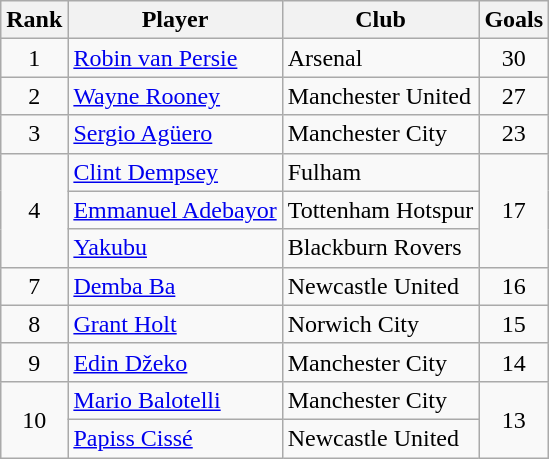<table class="wikitable" style="text-align:center">
<tr>
<th>Rank</th>
<th>Player</th>
<th>Club</th>
<th>Goals</th>
</tr>
<tr>
<td>1</td>
<td align="left"> <a href='#'>Robin van Persie</a></td>
<td align="left">Arsenal</td>
<td>30</td>
</tr>
<tr>
<td>2</td>
<td align="left"> <a href='#'>Wayne Rooney</a></td>
<td align="left">Manchester United</td>
<td>27</td>
</tr>
<tr>
<td>3</td>
<td align="left"> <a href='#'>Sergio Agüero</a></td>
<td align="left">Manchester City</td>
<td>23</td>
</tr>
<tr>
<td rowspan="3">4</td>
<td align="left"> <a href='#'>Clint Dempsey</a></td>
<td align="left">Fulham</td>
<td rowspan=3>17</td>
</tr>
<tr>
<td align="left"> <a href='#'>Emmanuel Adebayor</a></td>
<td align="left">Tottenham Hotspur</td>
</tr>
<tr>
<td align="left"> <a href='#'>Yakubu</a></td>
<td align="left">Blackburn Rovers</td>
</tr>
<tr>
<td>7</td>
<td align="left"> <a href='#'>Demba Ba</a></td>
<td align="left">Newcastle United</td>
<td>16</td>
</tr>
<tr>
<td>8</td>
<td align="left"> <a href='#'>Grant Holt</a></td>
<td align="left">Norwich City</td>
<td>15</td>
</tr>
<tr>
<td>9</td>
<td align="left"> <a href='#'>Edin Džeko</a></td>
<td align="left">Manchester City</td>
<td>14</td>
</tr>
<tr>
<td rowspan="2">10</td>
<td align="left"> <a href='#'>Mario Balotelli</a></td>
<td align="left">Manchester City</td>
<td rowspan=2>13</td>
</tr>
<tr>
<td align="left"> <a href='#'>Papiss Cissé</a></td>
<td align="left">Newcastle United</td>
</tr>
</table>
